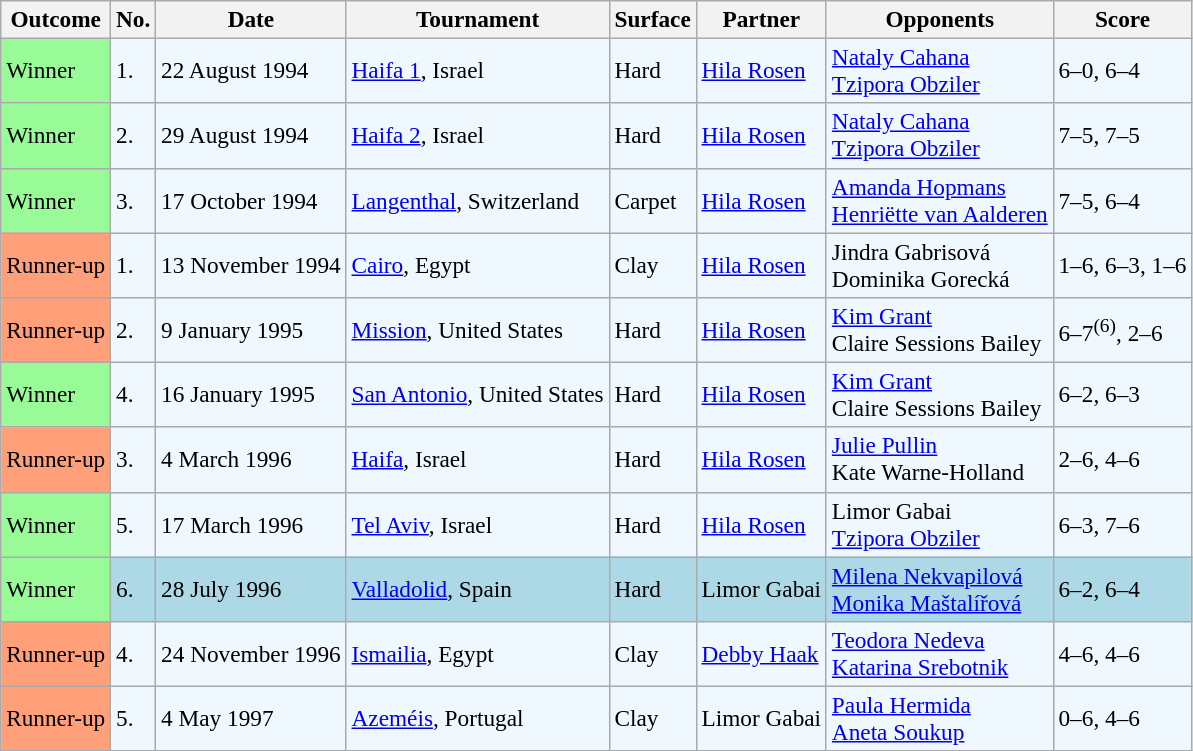<table class="sortable wikitable" style=font-size:97%>
<tr>
<th>Outcome</th>
<th>No.</th>
<th>Date</th>
<th>Tournament</th>
<th>Surface</th>
<th>Partner</th>
<th>Opponents</th>
<th>Score</th>
</tr>
<tr bgcolor="#f0f8ff">
<td style="background:#98fb98;">Winner</td>
<td>1.</td>
<td>22 August 1994</td>
<td><a href='#'>Haifa 1</a>, Israel</td>
<td>Hard</td>
<td> <a href='#'>Hila Rosen</a></td>
<td> <a href='#'>Nataly Cahana</a><br>  <a href='#'>Tzipora Obziler</a></td>
<td>6–0, 6–4</td>
</tr>
<tr bgcolor="#f0f8ff">
<td style="background:#98fb98;">Winner</td>
<td>2.</td>
<td>29 August 1994</td>
<td><a href='#'>Haifa 2</a>, Israel</td>
<td>Hard</td>
<td> <a href='#'>Hila Rosen</a></td>
<td> <a href='#'>Nataly Cahana</a><br>  <a href='#'>Tzipora Obziler</a></td>
<td>7–5, 7–5</td>
</tr>
<tr bgcolor="#f0f8ff">
<td style="background:#98fb98;">Winner</td>
<td>3.</td>
<td>17 October 1994</td>
<td><a href='#'>Langenthal</a>, Switzerland</td>
<td>Carpet</td>
<td> <a href='#'>Hila Rosen</a></td>
<td> <a href='#'>Amanda Hopmans</a><br>  <a href='#'>Henriëtte van Aalderen</a></td>
<td>7–5, 6–4</td>
</tr>
<tr style="background:#f0f8ff;">
<td bgcolor="FFA07A">Runner-up</td>
<td>1.</td>
<td>13 November 1994</td>
<td><a href='#'>Cairo</a>, Egypt</td>
<td>Clay</td>
<td> <a href='#'>Hila Rosen</a></td>
<td> Jindra Gabrisová  <br>  Dominika Gorecká</td>
<td>1–6, 6–3, 1–6</td>
</tr>
<tr style="background:#f0f8ff;">
<td bgcolor="FFA07A">Runner-up</td>
<td>2.</td>
<td>9 January 1995</td>
<td><a href='#'>Mission</a>, United States</td>
<td>Hard</td>
<td> <a href='#'>Hila Rosen</a></td>
<td> <a href='#'>Kim Grant</a><br>  Claire Sessions Bailey</td>
<td>6–7<sup>(6)</sup>, 2–6</td>
</tr>
<tr bgcolor="#f0f8ff">
<td style="background:#98fb98;">Winner</td>
<td>4.</td>
<td>16 January 1995</td>
<td><a href='#'>San Antonio</a>, United States</td>
<td>Hard</td>
<td> <a href='#'>Hila Rosen</a></td>
<td> <a href='#'>Kim Grant</a><br>  Claire Sessions Bailey</td>
<td>6–2, 6–3</td>
</tr>
<tr bgcolor="#f0f8ff">
<td bgcolor="FFA07A">Runner-up</td>
<td>3.</td>
<td>4 March 1996</td>
<td><a href='#'>Haifa</a>, Israel</td>
<td>Hard</td>
<td> <a href='#'>Hila Rosen</a></td>
<td> <a href='#'>Julie Pullin</a> <br>  Kate Warne-Holland</td>
<td>2–6, 4–6</td>
</tr>
<tr bgcolor="#f0f8ff">
<td style="background:#98fb98;">Winner</td>
<td>5.</td>
<td>17 March 1996</td>
<td><a href='#'>Tel Aviv</a>, Israel</td>
<td>Hard</td>
<td> <a href='#'>Hila Rosen</a></td>
<td> Limor Gabai<br>  <a href='#'>Tzipora Obziler</a></td>
<td>6–3, 7–6</td>
</tr>
<tr style="background:lightblue;">
<td bgcolor="98FB98">Winner</td>
<td>6.</td>
<td>28 July 1996</td>
<td><a href='#'>Valladolid</a>, Spain</td>
<td>Hard</td>
<td> Limor Gabai</td>
<td> <a href='#'>Milena Nekvapilová</a> <br>  <a href='#'>Monika Maštalířová</a></td>
<td>6–2, 6–4</td>
</tr>
<tr style="background:#f0f8ff;">
<td bgcolor="FFA07A">Runner-up</td>
<td>4.</td>
<td>24 November 1996</td>
<td><a href='#'>Ismailia</a>, Egypt</td>
<td>Clay</td>
<td> <a href='#'>Debby Haak</a></td>
<td> <a href='#'>Teodora Nedeva</a> <br>  <a href='#'>Katarina Srebotnik</a></td>
<td>4–6, 4–6</td>
</tr>
<tr style="background:#f0f8ff;">
<td style="background:#ffa07a;">Runner-up</td>
<td>5.</td>
<td>4 May 1997</td>
<td><a href='#'>Azeméis</a>, Portugal</td>
<td>Clay</td>
<td> Limor Gabai</td>
<td> <a href='#'>Paula Hermida</a><br> <a href='#'>Aneta Soukup</a></td>
<td>0–6, 4–6</td>
</tr>
</table>
